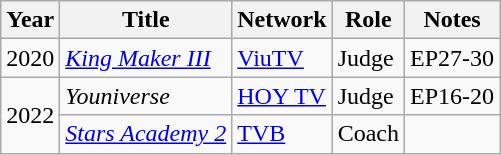<table class="wikitable plainrowheaders">
<tr>
<th scope="col">Year</th>
<th scope="col">Title</th>
<th scope="col">Network</th>
<th scope="col">Role</th>
<th scope="col">Notes</th>
</tr>
<tr>
<td>2020</td>
<td><em><a href='#'>King Maker III</a></em></td>
<td><a href='#'>ViuTV</a></td>
<td>Judge</td>
<td>EP27-30</td>
</tr>
<tr>
<td rowspan="2">2022</td>
<td><em>Youniverse</em></td>
<td><a href='#'>HOY TV</a></td>
<td>Judge</td>
<td>EP16-20</td>
</tr>
<tr>
<td><em><a href='#'>Stars Academy 2</a></em></td>
<td><a href='#'>TVB</a></td>
<td>Coach</td>
<td></td>
</tr>
</table>
